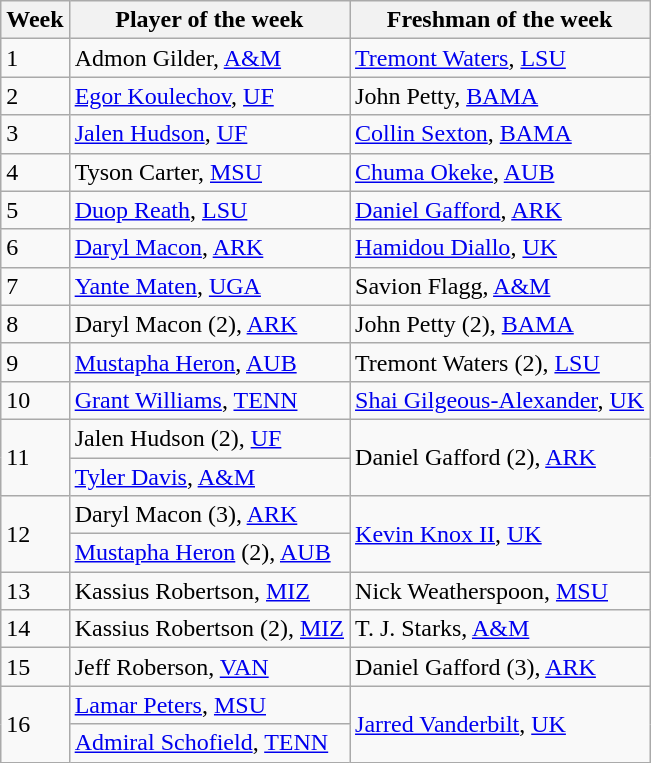<table class="wikitable" border="1">
<tr>
<th>Week</th>
<th>Player of the week</th>
<th>Freshman of the week</th>
</tr>
<tr>
<td>1</td>
<td>Admon Gilder, <a href='#'>A&M</a></td>
<td><a href='#'>Tremont Waters</a>, <a href='#'>LSU</a></td>
</tr>
<tr>
<td>2</td>
<td><a href='#'>Egor Koulechov</a>, <a href='#'>UF</a></td>
<td>John Petty, <a href='#'>BAMA</a></td>
</tr>
<tr>
<td>3</td>
<td><a href='#'>Jalen Hudson</a>, <a href='#'>UF</a></td>
<td><a href='#'>Collin Sexton</a>, <a href='#'>BAMA</a></td>
</tr>
<tr>
<td>4</td>
<td>Tyson Carter, <a href='#'>MSU</a></td>
<td><a href='#'>Chuma Okeke</a>, <a href='#'>AUB</a></td>
</tr>
<tr>
<td>5</td>
<td><a href='#'>Duop Reath</a>, <a href='#'>LSU</a></td>
<td><a href='#'>Daniel Gafford</a>, <a href='#'>ARK</a></td>
</tr>
<tr>
<td>6</td>
<td><a href='#'>Daryl Macon</a>, <a href='#'>ARK</a></td>
<td><a href='#'>Hamidou Diallo</a>, <a href='#'>UK</a></td>
</tr>
<tr>
<td>7</td>
<td><a href='#'>Yante Maten</a>, <a href='#'>UGA</a></td>
<td>Savion Flagg, <a href='#'>A&M</a></td>
</tr>
<tr>
<td>8</td>
<td>Daryl Macon (2), <a href='#'>ARK</a></td>
<td>John Petty (2), <a href='#'>BAMA</a></td>
</tr>
<tr>
<td>9</td>
<td><a href='#'>Mustapha Heron</a>, <a href='#'>AUB</a></td>
<td>Tremont Waters (2), <a href='#'>LSU</a></td>
</tr>
<tr>
<td>10</td>
<td><a href='#'>Grant Williams</a>, <a href='#'>TENN</a></td>
<td><a href='#'>Shai Gilgeous-Alexander</a>, <a href='#'>UK</a></td>
</tr>
<tr>
<td rowspan=2 valign=middle>11</td>
<td>Jalen Hudson (2), <a href='#'>UF</a></td>
<td rowspan=2 valign=middle>Daniel Gafford (2), <a href='#'>ARK</a></td>
</tr>
<tr>
<td><a href='#'>Tyler Davis</a>, <a href='#'>A&M</a></td>
</tr>
<tr>
<td rowspan=2 valign=middle>12</td>
<td>Daryl Macon (3), <a href='#'>ARK</a></td>
<td rowspan=2 valign=middle><a href='#'>Kevin Knox II</a>, <a href='#'>UK</a></td>
</tr>
<tr>
<td><a href='#'>Mustapha Heron</a> (2), <a href='#'>AUB</a></td>
</tr>
<tr>
<td>13</td>
<td>Kassius Robertson, <a href='#'>MIZ</a></td>
<td>Nick Weatherspoon, <a href='#'>MSU</a></td>
</tr>
<tr>
<td>14</td>
<td>Kassius Robertson (2), <a href='#'>MIZ</a></td>
<td>T. J. Starks, <a href='#'>A&M</a></td>
</tr>
<tr>
<td>15</td>
<td>Jeff Roberson, <a href='#'>VAN</a></td>
<td>Daniel Gafford (3), <a href='#'>ARK</a></td>
</tr>
<tr>
<td rowspan=2 valign=middle>16</td>
<td><a href='#'>Lamar Peters</a>, <a href='#'>MSU</a></td>
<td rowspan=2 valign=middle><a href='#'>Jarred Vanderbilt</a>, <a href='#'>UK</a></td>
</tr>
<tr>
<td><a href='#'>Admiral Schofield</a>, <a href='#'>TENN</a></td>
</tr>
</table>
